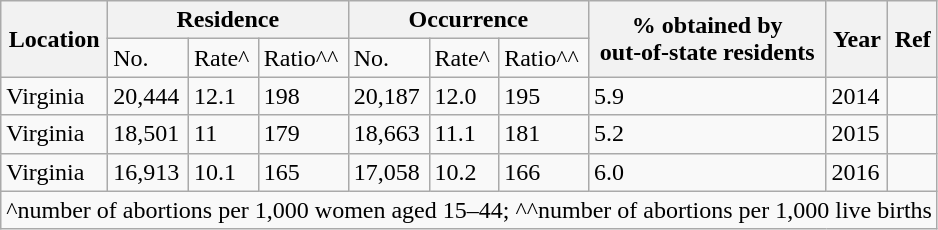<table class="wikitable">
<tr>
<th rowspan="2">Location</th>
<th colspan="3">Residence</th>
<th colspan="3">Occurrence</th>
<th rowspan="2">% obtained by<br>out-of-state residents</th>
<th rowspan="2">Year</th>
<th rowspan="2">Ref</th>
</tr>
<tr>
<td>No.</td>
<td>Rate^</td>
<td>Ratio^^</td>
<td>No.</td>
<td>Rate^</td>
<td>Ratio^^</td>
</tr>
<tr>
<td>Virginia</td>
<td>20,444</td>
<td>12.1</td>
<td>198</td>
<td>20,187</td>
<td>12.0</td>
<td>195</td>
<td>5.9</td>
<td>2014</td>
<td></td>
</tr>
<tr>
<td>Virginia</td>
<td>18,501</td>
<td>11</td>
<td>179</td>
<td>18,663</td>
<td>11.1</td>
<td>181</td>
<td>5.2</td>
<td>2015</td>
<td></td>
</tr>
<tr>
<td>Virginia</td>
<td>16,913</td>
<td>10.1</td>
<td>165</td>
<td>17,058</td>
<td>10.2</td>
<td>166</td>
<td>6.0</td>
<td>2016</td>
<td></td>
</tr>
<tr>
<td colspan="10">^number of abortions per 1,000 women aged 15–44; ^^number of abortions per 1,000 live births</td>
</tr>
</table>
